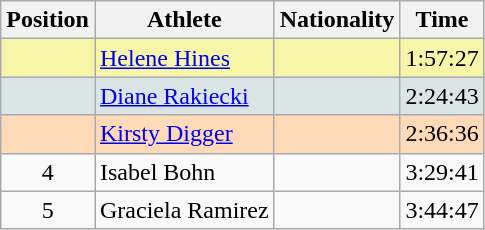<table class="wikitable sortable">
<tr>
<th>Position</th>
<th>Athlete</th>
<th>Nationality</th>
<th>Time</th>
</tr>
<tr bgcolor="#F7F6A8">
<td align=center></td>
<td><a href='#'>Helene Hines</a></td>
<td></td>
<td>1:57:27</td>
</tr>
<tr bgcolor="#DCE5E5">
<td align=center></td>
<td><a href='#'>Diane Rakiecki</a></td>
<td></td>
<td>2:24:43</td>
</tr>
<tr bgcolor="#FFDAB9">
<td align=center></td>
<td><a href='#'>Kirsty Digger</a></td>
<td></td>
<td>2:36:36</td>
</tr>
<tr>
<td align=center>4</td>
<td>Isabel Bohn</td>
<td></td>
<td>3:29:41</td>
</tr>
<tr>
<td align=center>5</td>
<td>Graciela Ramirez</td>
<td></td>
<td>3:44:47</td>
</tr>
</table>
